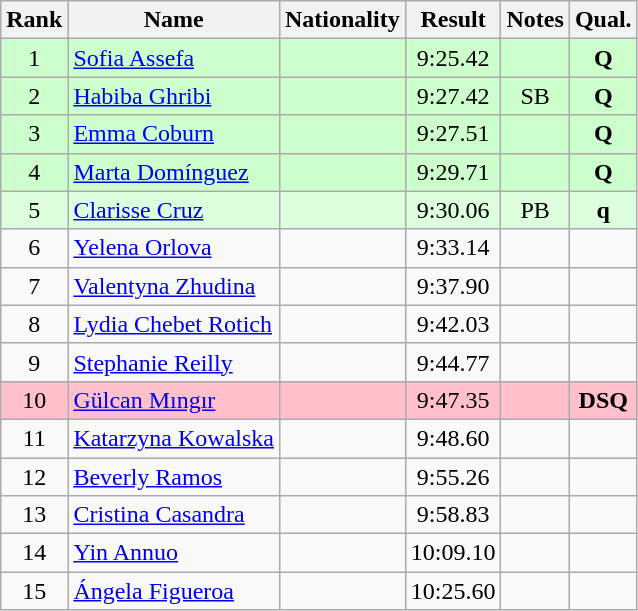<table class="wikitable sortable" style="text-align:center">
<tr>
<th>Rank</th>
<th>Name</th>
<th>Nationality</th>
<th>Result</th>
<th>Notes</th>
<th>Qual.</th>
</tr>
<tr bgcolor=ccffcc>
<td>1</td>
<td align=left><a href='#'>Sofia Assefa</a></td>
<td align=left></td>
<td>9:25.42</td>
<td></td>
<td><strong>Q</strong></td>
</tr>
<tr bgcolor=ccffcc>
<td>2</td>
<td align=left><a href='#'>Habiba Ghribi</a></td>
<td align=left></td>
<td>9:27.42</td>
<td>SB</td>
<td><strong>Q</strong></td>
</tr>
<tr bgcolor=ccffcc>
<td>3</td>
<td align=left><a href='#'>Emma Coburn</a></td>
<td align=left></td>
<td>9:27.51</td>
<td></td>
<td><strong>Q</strong></td>
</tr>
<tr bgcolor=ccffcc>
<td>4</td>
<td align=left><a href='#'>Marta Domínguez</a></td>
<td align=left></td>
<td>9:29.71</td>
<td></td>
<td><strong>Q</strong></td>
</tr>
<tr bgcolor=#ddffdd>
<td>5</td>
<td align=left><a href='#'>Clarisse Cruz</a></td>
<td align=left></td>
<td>9:30.06</td>
<td>PB</td>
<td><strong>q</strong></td>
</tr>
<tr>
<td>6</td>
<td align=left><a href='#'>Yelena Orlova</a></td>
<td align=left></td>
<td>9:33.14</td>
<td></td>
<td></td>
</tr>
<tr>
<td>7</td>
<td align=left><a href='#'>Valentyna Zhudina</a></td>
<td align=left></td>
<td>9:37.90</td>
<td></td>
<td></td>
</tr>
<tr>
<td>8</td>
<td align=left><a href='#'>Lydia Chebet Rotich</a></td>
<td align=left></td>
<td>9:42.03</td>
<td></td>
<td></td>
</tr>
<tr>
<td>9</td>
<td align=left><a href='#'>Stephanie Reilly</a></td>
<td align=left></td>
<td>9:44.77</td>
<td></td>
<td></td>
</tr>
<tr bgcolor=pink>
<td>10</td>
<td align=left><a href='#'>Gülcan Mıngır</a></td>
<td align=left></td>
<td>9:47.35</td>
<td></td>
<td><strong>DSQ</strong></td>
</tr>
<tr>
<td>11</td>
<td align=left><a href='#'>Katarzyna Kowalska</a></td>
<td align=left></td>
<td>9:48.60</td>
<td></td>
<td></td>
</tr>
<tr>
<td>12</td>
<td align=left><a href='#'>Beverly Ramos</a></td>
<td align=left></td>
<td>9:55.26</td>
<td></td>
<td></td>
</tr>
<tr>
<td>13</td>
<td align=left><a href='#'>Cristina Casandra</a></td>
<td align=left></td>
<td>9:58.83</td>
<td></td>
<td></td>
</tr>
<tr>
<td>14</td>
<td align=left><a href='#'>Yin Annuo</a></td>
<td align=left></td>
<td>10:09.10</td>
<td></td>
<td></td>
</tr>
<tr>
<td>15</td>
<td align=left><a href='#'>Ángela Figueroa</a></td>
<td align=left></td>
<td>10:25.60</td>
<td></td>
<td></td>
</tr>
</table>
